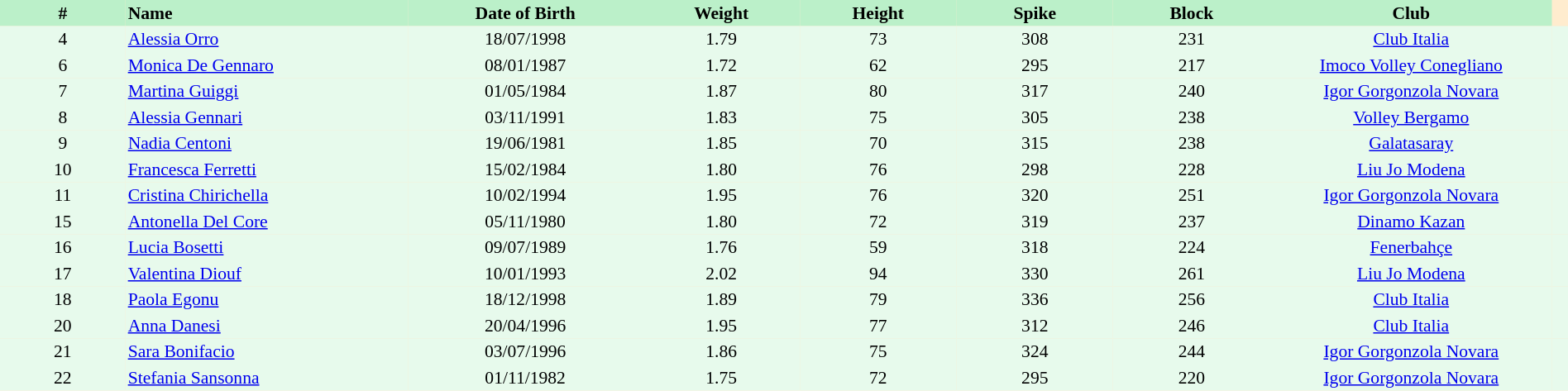<table border=0 cellpadding=2 cellspacing=0  |- bgcolor=#FFECCE style="text-align:center; font-size:90%;" width=100%>
<tr bgcolor=#BBF0C9>
<th width=8%>#</th>
<th width=18% align=left>Name</th>
<th width=15%>Date of Birth</th>
<th width=10%>Weight</th>
<th width=10%>Height</th>
<th width=10%>Spike</th>
<th width=10%>Block</th>
<th width=18%>Club</th>
</tr>
<tr bgcolor=#E7FAEC>
<td>4</td>
<td align=left><a href='#'>Alessia Orro</a></td>
<td>18/07/1998</td>
<td>1.79</td>
<td>73</td>
<td>308</td>
<td>231</td>
<td> <a href='#'>Club Italia</a></td>
<td></td>
</tr>
<tr bgcolor=#E7FAEC>
<td>6</td>
<td align=left><a href='#'>Monica De Gennaro</a></td>
<td>08/01/1987</td>
<td>1.72</td>
<td>62</td>
<td>295</td>
<td>217</td>
<td> <a href='#'>Imoco Volley Conegliano</a></td>
<td></td>
</tr>
<tr bgcolor=#E7FAEC>
<td>7</td>
<td align=left><a href='#'>Martina Guiggi</a></td>
<td>01/05/1984</td>
<td>1.87</td>
<td>80</td>
<td>317</td>
<td>240</td>
<td> <a href='#'>Igor Gorgonzola Novara</a></td>
<td></td>
</tr>
<tr bgcolor=#E7FAEC>
<td>8</td>
<td align=left><a href='#'>Alessia Gennari</a></td>
<td>03/11/1991</td>
<td>1.83</td>
<td>75</td>
<td>305</td>
<td>238</td>
<td> <a href='#'>Volley Bergamo</a></td>
<td></td>
</tr>
<tr bgcolor=#E7FAEC>
<td>9</td>
<td align=left><a href='#'>Nadia Centoni</a></td>
<td>19/06/1981</td>
<td>1.85</td>
<td>70</td>
<td>315</td>
<td>238</td>
<td> <a href='#'>Galatasaray</a></td>
<td></td>
</tr>
<tr bgcolor=#E7FAEC>
<td>10</td>
<td align=left><a href='#'>Francesca Ferretti</a></td>
<td>15/02/1984</td>
<td>1.80</td>
<td>76</td>
<td>298</td>
<td>228</td>
<td> <a href='#'>Liu Jo Modena</a></td>
<td></td>
</tr>
<tr bgcolor=#E7FAEC>
<td>11</td>
<td align=left><a href='#'>Cristina Chirichella</a></td>
<td>10/02/1994</td>
<td>1.95</td>
<td>76</td>
<td>320</td>
<td>251</td>
<td> <a href='#'>Igor Gorgonzola Novara</a></td>
<td></td>
</tr>
<tr bgcolor=#E7FAEC>
<td>15</td>
<td align=left><a href='#'>Antonella Del Core</a></td>
<td>05/11/1980</td>
<td>1.80</td>
<td>72</td>
<td>319</td>
<td>237</td>
<td> <a href='#'>Dinamo Kazan</a></td>
<td></td>
</tr>
<tr bgcolor=#E7FAEC>
<td>16</td>
<td align=left><a href='#'>Lucia Bosetti</a></td>
<td>09/07/1989</td>
<td>1.76</td>
<td>59</td>
<td>318</td>
<td>224</td>
<td> <a href='#'>Fenerbahçe</a></td>
<td></td>
</tr>
<tr bgcolor=#E7FAEC>
<td>17</td>
<td align=left><a href='#'>Valentina Diouf</a></td>
<td>10/01/1993</td>
<td>2.02</td>
<td>94</td>
<td>330</td>
<td>261</td>
<td> <a href='#'>Liu Jo Modena</a></td>
<td></td>
</tr>
<tr bgcolor=#E7FAEC>
<td>18</td>
<td align=left><a href='#'>Paola Egonu</a></td>
<td>18/12/1998</td>
<td>1.89</td>
<td>79</td>
<td>336</td>
<td>256</td>
<td> <a href='#'>Club Italia</a></td>
<td></td>
</tr>
<tr bgcolor=#E7FAEC>
<td>20</td>
<td align=left><a href='#'>Anna Danesi</a></td>
<td>20/04/1996</td>
<td>1.95</td>
<td>77</td>
<td>312</td>
<td>246</td>
<td> <a href='#'>Club Italia</a></td>
<td></td>
</tr>
<tr bgcolor=#E7FAEC>
<td>21</td>
<td align=left><a href='#'>Sara Bonifacio</a></td>
<td>03/07/1996</td>
<td>1.86</td>
<td>75</td>
<td>324</td>
<td>244</td>
<td> <a href='#'>Igor Gorgonzola Novara</a></td>
<td></td>
</tr>
<tr bgcolor=#E7FAEC>
<td>22</td>
<td align=left><a href='#'>Stefania Sansonna</a></td>
<td>01/11/1982</td>
<td>1.75</td>
<td>72</td>
<td>295</td>
<td>220</td>
<td> <a href='#'>Igor Gorgonzola Novara</a></td>
<td></td>
</tr>
</table>
